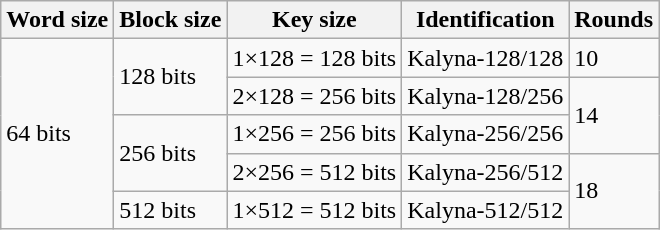<table class="wikitable">
<tr>
<th>Word size</th>
<th>Block size</th>
<th>Key size</th>
<th>Identification</th>
<th>Rounds</th>
</tr>
<tr>
<td rowspan="5">64 bits</td>
<td rowspan="2">128 bits</td>
<td>1×128 = 128 bits</td>
<td>Kalyna-128/128</td>
<td>10</td>
</tr>
<tr>
<td>2×128 = 256 bits</td>
<td>Kalyna-128/256</td>
<td rowspan="2">14</td>
</tr>
<tr>
<td rowspan="2">256 bits</td>
<td>1×256 = 256 bits</td>
<td>Kalyna-256/256</td>
</tr>
<tr>
<td>2×256 = 512 bits</td>
<td>Kalyna-256/512</td>
<td rowspan="2">18</td>
</tr>
<tr>
<td>512 bits</td>
<td>1×512 = 512 bits</td>
<td>Kalyna-512/512</td>
</tr>
</table>
